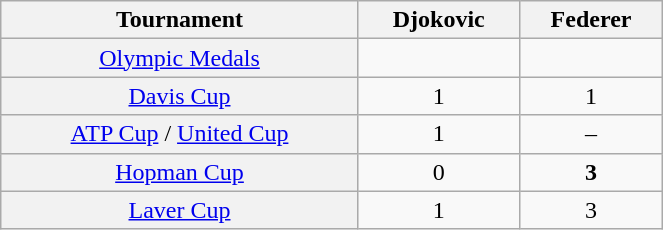<table class=wikitable style="width:35%; vertical-align:top; text-align:center;">
<tr>
<th>Tournament</th>
<th>Djokovic</th>
<th>Federer</th>
</tr>
<tr>
<td style="background:#F2F2F2;"><a href='#'>Olympic Medals</a></td>
<td> </td>
<td> </td>
</tr>
<tr>
<td style="background:#F2F2F2;"><a href='#'>Davis Cup</a></td>
<td>1</td>
<td>1</td>
</tr>
<tr>
<td style="background:#F2F2F2;"><a href='#'>ATP Cup</a> / <a href='#'>United Cup</a></td>
<td>1</td>
<td>–</td>
</tr>
<tr>
<td style="background:#F2F2F2;"><a href='#'>Hopman Cup</a></td>
<td>0</td>
<td><strong>3</strong></td>
</tr>
<tr>
<td style="background:#F2F2F2;"><a href='#'>Laver Cup</a></td>
<td>1</td>
<td>3</td>
</tr>
</table>
